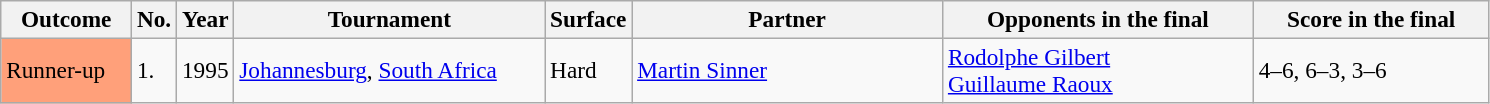<table class="sortable wikitable" style=font-size:97%>
<tr>
<th width=80>Outcome</th>
<th width=5>No.</th>
<th width=10>Year</th>
<th width=200>Tournament</th>
<th width=10>Surface</th>
<th width=200>Partner</th>
<th width=200>Opponents in the final</th>
<th width=150>Score in the final</th>
</tr>
<tr>
<td bgcolor=#ffa07a>Runner-up</td>
<td>1.</td>
<td>1995</td>
<td><a href='#'>Johannesburg</a>, <a href='#'>South Africa</a></td>
<td>Hard</td>
<td> <a href='#'>Martin Sinner</a></td>
<td> <a href='#'>Rodolphe Gilbert</a><br> <a href='#'>Guillaume Raoux</a></td>
<td>4–6, 6–3, 3–6</td>
</tr>
</table>
